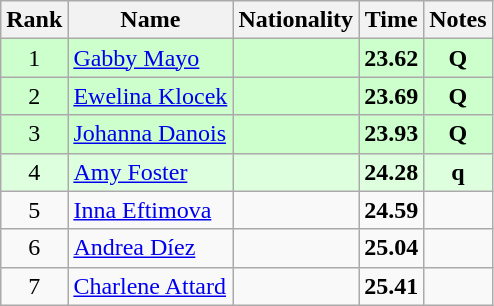<table class="wikitable sortable" style="text-align:center">
<tr>
<th>Rank</th>
<th>Name</th>
<th>Nationality</th>
<th>Time</th>
<th>Notes</th>
</tr>
<tr bgcolor=ccffcc>
<td>1</td>
<td align=left><a href='#'>Gabby Mayo</a></td>
<td align=left></td>
<td><strong>23.62</strong></td>
<td><strong>Q</strong></td>
</tr>
<tr bgcolor=ccffcc>
<td>2</td>
<td align=left><a href='#'>Ewelina Klocek</a></td>
<td align=left></td>
<td><strong>23.69</strong></td>
<td><strong>Q</strong></td>
</tr>
<tr bgcolor=ccffcc>
<td>3</td>
<td align=left><a href='#'>Johanna Danois</a></td>
<td align=left></td>
<td><strong>23.93</strong></td>
<td><strong>Q</strong></td>
</tr>
<tr bgcolor=ddffdd>
<td>4</td>
<td align=left><a href='#'>Amy Foster</a></td>
<td align=left></td>
<td><strong>24.28</strong></td>
<td><strong>q</strong></td>
</tr>
<tr>
<td>5</td>
<td align=left><a href='#'>Inna Eftimova</a></td>
<td align=left></td>
<td><strong>24.59</strong></td>
<td></td>
</tr>
<tr>
<td>6</td>
<td align=left><a href='#'>Andrea Díez</a></td>
<td align=left></td>
<td><strong>25.04</strong></td>
<td></td>
</tr>
<tr>
<td>7</td>
<td align=left><a href='#'>Charlene Attard</a></td>
<td align=left></td>
<td><strong>25.41</strong></td>
<td></td>
</tr>
</table>
